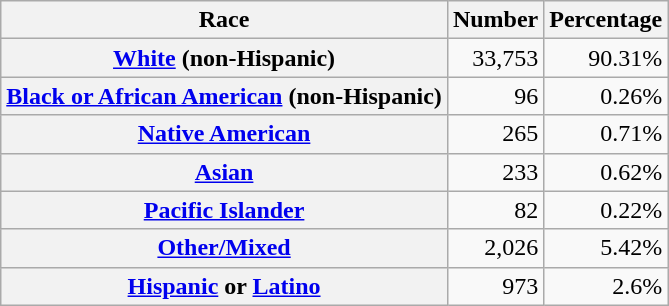<table class="wikitable" style="text-align:right">
<tr>
<th scope="col">Race</th>
<th scope="col">Number</th>
<th scope="col">Percentage</th>
</tr>
<tr>
<th scope="row"><a href='#'>White</a> (non-Hispanic)</th>
<td>33,753</td>
<td>90.31%</td>
</tr>
<tr>
<th scope="row"><a href='#'>Black or African American</a> (non-Hispanic)</th>
<td>96</td>
<td>0.26%</td>
</tr>
<tr>
<th scope="row"><a href='#'>Native American</a></th>
<td>265</td>
<td>0.71%</td>
</tr>
<tr>
<th scope="row"><a href='#'>Asian</a></th>
<td>233</td>
<td>0.62%</td>
</tr>
<tr>
<th scope="row"><a href='#'>Pacific Islander</a></th>
<td>82</td>
<td>0.22%</td>
</tr>
<tr>
<th scope="row"><a href='#'>Other/Mixed</a></th>
<td>2,026</td>
<td>5.42%</td>
</tr>
<tr>
<th scope="row"><a href='#'>Hispanic</a> or <a href='#'>Latino</a></th>
<td>973</td>
<td>2.6%</td>
</tr>
</table>
